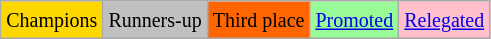<table class="wikitable">
<tr>
<td bgcolor=gold><small>Champions</small></td>
<td bgcolor=silver><small>Runners-up</small></td>
<td bgcolor=ff6600><small>Third place</small></td>
<td bgcolor=palegreen><small><a href='#'>Promoted</a></small></td>
<td bgcolor=pink><small><a href='#'>Relegated</a></small></td>
</tr>
</table>
